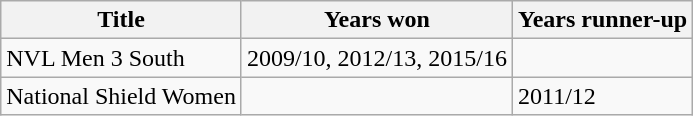<table class="wikitable">
<tr>
<th>Title</th>
<th>Years won</th>
<th>Years runner-up</th>
</tr>
<tr>
<td>NVL Men 3 South</td>
<td>2009/10, 2012/13, 2015/16</td>
<td></td>
</tr>
<tr>
<td>National Shield Women</td>
<td></td>
<td>2011/12</td>
</tr>
</table>
